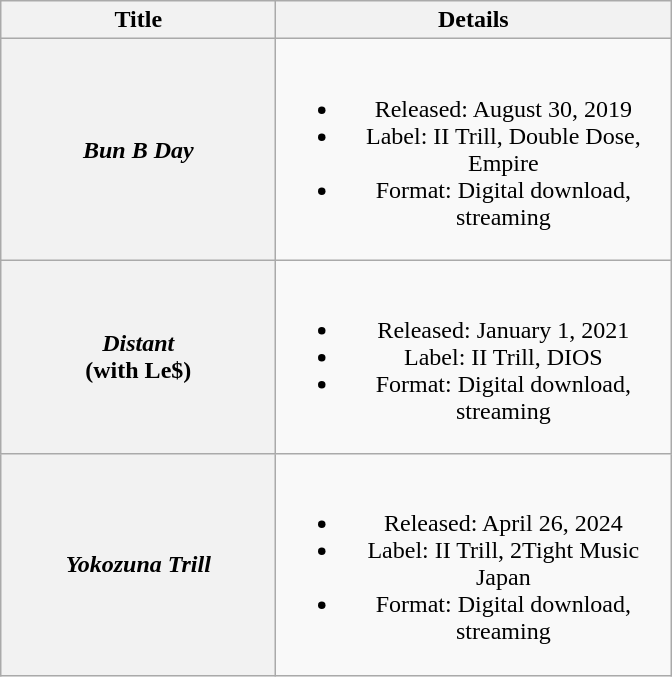<table class="wikitable plainrowheaders" style="text-align:center;">
<tr>
<th scope="col" style="width:11em;">Title</th>
<th scope="col" style="width:16em;">Details</th>
</tr>
<tr>
<th scope="row"><em>Bun B Day</em></th>
<td><br><ul><li>Released: August 30, 2019</li><li>Label: II Trill, Double Dose, Empire</li><li>Format: Digital download, streaming</li></ul></td>
</tr>
<tr>
<th scope="row"><em>Distant</em><br><span>(with Le$)</span></th>
<td><br><ul><li>Released: January 1, 2021</li><li>Label: II Trill, DIOS</li><li>Format: Digital download, streaming</li></ul></td>
</tr>
<tr>
<th scope="row"><em>Yokozuna Trill</em></th>
<td><br><ul><li>Released: April 26, 2024</li><li>Label: II Trill, 2Tight Music Japan</li><li>Format: Digital download, streaming</li></ul></td>
</tr>
</table>
